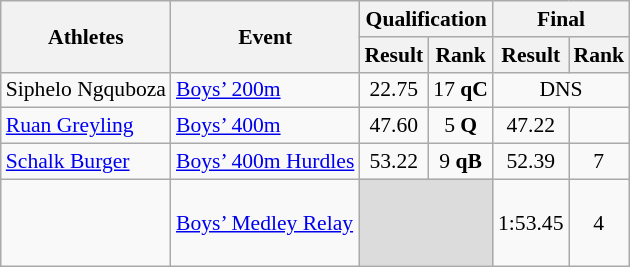<table class="wikitable" border="1" style="font-size:90%">
<tr>
<th rowspan=2>Athletes</th>
<th rowspan=2>Event</th>
<th colspan=2>Qualification</th>
<th colspan=2>Final</th>
</tr>
<tr>
<th>Result</th>
<th>Rank</th>
<th>Result</th>
<th>Rank</th>
</tr>
<tr>
<td>Siphelo Ngquboza</td>
<td><a href='#'>Boys’ 200m</a></td>
<td align=center>22.75</td>
<td align=center>17 <strong>qC</strong></td>
<td align=center colspan=2>DNS</td>
</tr>
<tr>
<td><a href='#'>Ruan Greyling</a></td>
<td><a href='#'>Boys’ 400m</a></td>
<td align=center>47.60</td>
<td align=center>5 <strong>Q</strong></td>
<td align=center>47.22</td>
<td align=center></td>
</tr>
<tr>
<td><a href='#'>Schalk Burger</a></td>
<td><a href='#'>Boys’ 400m Hurdles</a></td>
<td align=center>53.22</td>
<td align=center>9 <strong>qB</strong></td>
<td align=center>52.39</td>
<td align=center>7</td>
</tr>
<tr>
<td><br><br><br></td>
<td><a href='#'>Boys’ Medley Relay</a></td>
<td colspan=2 bgcolor=#DCDCDC></td>
<td align=center>1:53.45</td>
<td align=center>4</td>
</tr>
</table>
